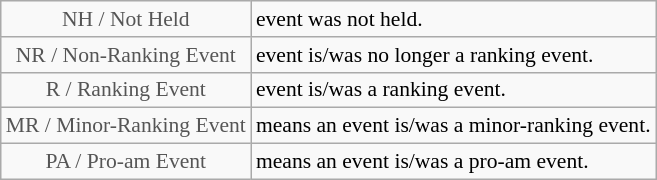<table class="wikitable" style="font-size:90%">
<tr>
<td style="text-align:center; color:#555555;" colspan="4">NH / Not Held</td>
<td>event was not held.</td>
</tr>
<tr>
<td style="text-align:center; color:#555555;" colspan="4">NR / Non-Ranking Event</td>
<td>event is/was no longer a ranking event.</td>
</tr>
<tr>
<td style="text-align:center; color:#555555;" colspan="4">R / Ranking Event</td>
<td>event is/was a ranking event.</td>
</tr>
<tr>
<td style="text-align:center; color:#555555;" colspan="4">MR / Minor-Ranking Event</td>
<td>means an event is/was a minor-ranking event.</td>
</tr>
<tr>
<td style="text-align:center; color:#555555;" colspan="4">PA / Pro-am Event</td>
<td>means an event is/was a pro-am event.</td>
</tr>
</table>
